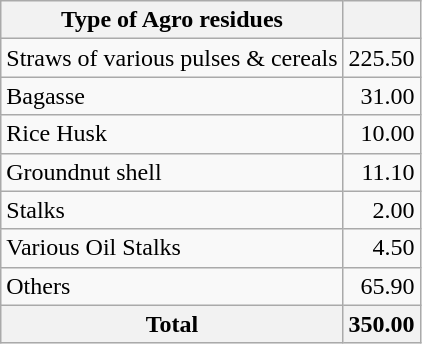<table class="wikitable sortable static-row-numbers static-row-header-text cort-under-center hover-highlight" "style="font-size: 100%">
<tr>
<th>Type of Agro residues</th>
<th></th>
</tr>
<tr>
<td>Straws of various pulses & cereals</td>
<td align="right">225.50</td>
</tr>
<tr>
<td>Bagasse</td>
<td align="right">31.00</td>
</tr>
<tr>
<td>Rice Husk</td>
<td align="right">10.00</td>
</tr>
<tr>
<td>Groundnut shell</td>
<td align="right">11.10</td>
</tr>
<tr>
<td>Stalks</td>
<td align="right">2.00</td>
</tr>
<tr>
<td>Various Oil Stalks</td>
<td align="right">4.50</td>
</tr>
<tr>
<td>Others</td>
<td align="right">65.90</td>
</tr>
<tr>
<th>Total</th>
<th align="right">350.00</th>
</tr>
</table>
